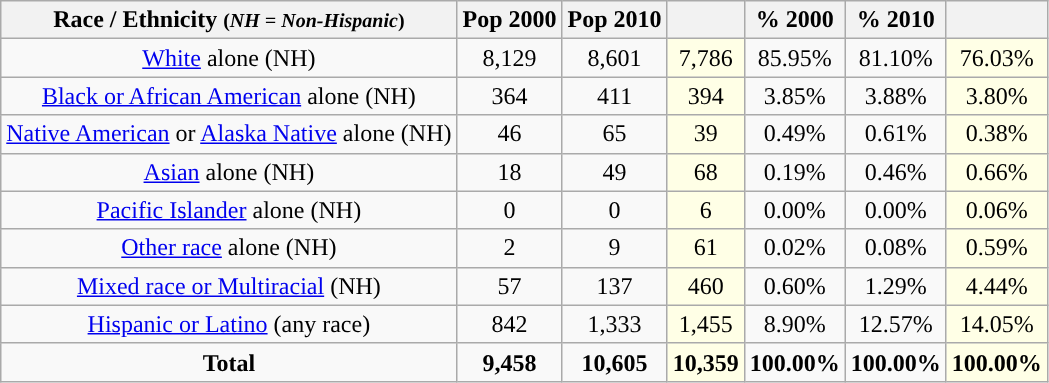<table class="wikitable" style="text-align:center;">
<tr>
<th>Race / Ethnicity <small>(<em>NH = Non-Hispanic</em>)</small></th>
<th>Pop 2000</th>
<th>Pop 2010</th>
<th></th>
<th>% 2000</th>
<th>% 2010</th>
<th></th>
</tr>
<tr>
<td><a href='#'>White</a> alone (NH)</td>
<td>8,129</td>
<td>8,601</td>
<td style='background: #ffffe6;'>7,786</td>
<td>85.95%</td>
<td>81.10%</td>
<td style='background: #ffffe6;'>76.03%</td>
</tr>
<tr>
<td><a href='#'>Black or African American</a> alone (NH)</td>
<td>364</td>
<td>411</td>
<td style='background: #ffffe6;'>394</td>
<td>3.85%</td>
<td>3.88%</td>
<td style='background: #ffffe6;'>3.80%</td>
</tr>
<tr>
<td><a href='#'>Native American</a> or <a href='#'>Alaska Native</a> alone (NH)</td>
<td>46</td>
<td>65</td>
<td style='background: #ffffe6;'>39</td>
<td>0.49%</td>
<td>0.61%</td>
<td style='background: #ffffe6;'>0.38%</td>
</tr>
<tr>
<td><a href='#'>Asian</a> alone (NH)</td>
<td>18</td>
<td>49</td>
<td style='background: #ffffe6;'>68</td>
<td>0.19%</td>
<td>0.46%</td>
<td style='background: #ffffe6;'>0.66%</td>
</tr>
<tr>
<td><a href='#'>Pacific Islander</a> alone (NH)</td>
<td>0</td>
<td>0</td>
<td style='background: #ffffe6;'>6</td>
<td>0.00%</td>
<td>0.00%</td>
<td style='background: #ffffe6;'>0.06%</td>
</tr>
<tr>
<td><a href='#'>Other race</a> alone (NH)</td>
<td>2</td>
<td>9</td>
<td style='background: #ffffe6;'>61</td>
<td>0.02%</td>
<td>0.08%</td>
<td style='background: #ffffe6;'>0.59%</td>
</tr>
<tr>
<td><a href='#'>Mixed race or Multiracial</a> (NH)</td>
<td>57</td>
<td>137</td>
<td style='background: #ffffe6;'>460</td>
<td>0.60%</td>
<td>1.29%</td>
<td style='background: #ffffe6;'>4.44%</td>
</tr>
<tr>
<td><a href='#'>Hispanic or Latino</a> (any race)</td>
<td>842</td>
<td>1,333</td>
<td style='background: #ffffe6;'>1,455</td>
<td>8.90%</td>
<td>12.57%</td>
<td style='background: #ffffe6;'>14.05%</td>
</tr>
<tr>
<td><strong>Total</strong></td>
<td><strong>9,458</strong></td>
<td><strong>10,605</strong></td>
<td style='background: #ffffe6;'><strong>10,359</strong></td>
<td><strong>100.00%</strong></td>
<td><strong>100.00%</strong></td>
<td style='background: #ffffe6;'><strong>100.00%</strong></td>
</tr>
</table>
